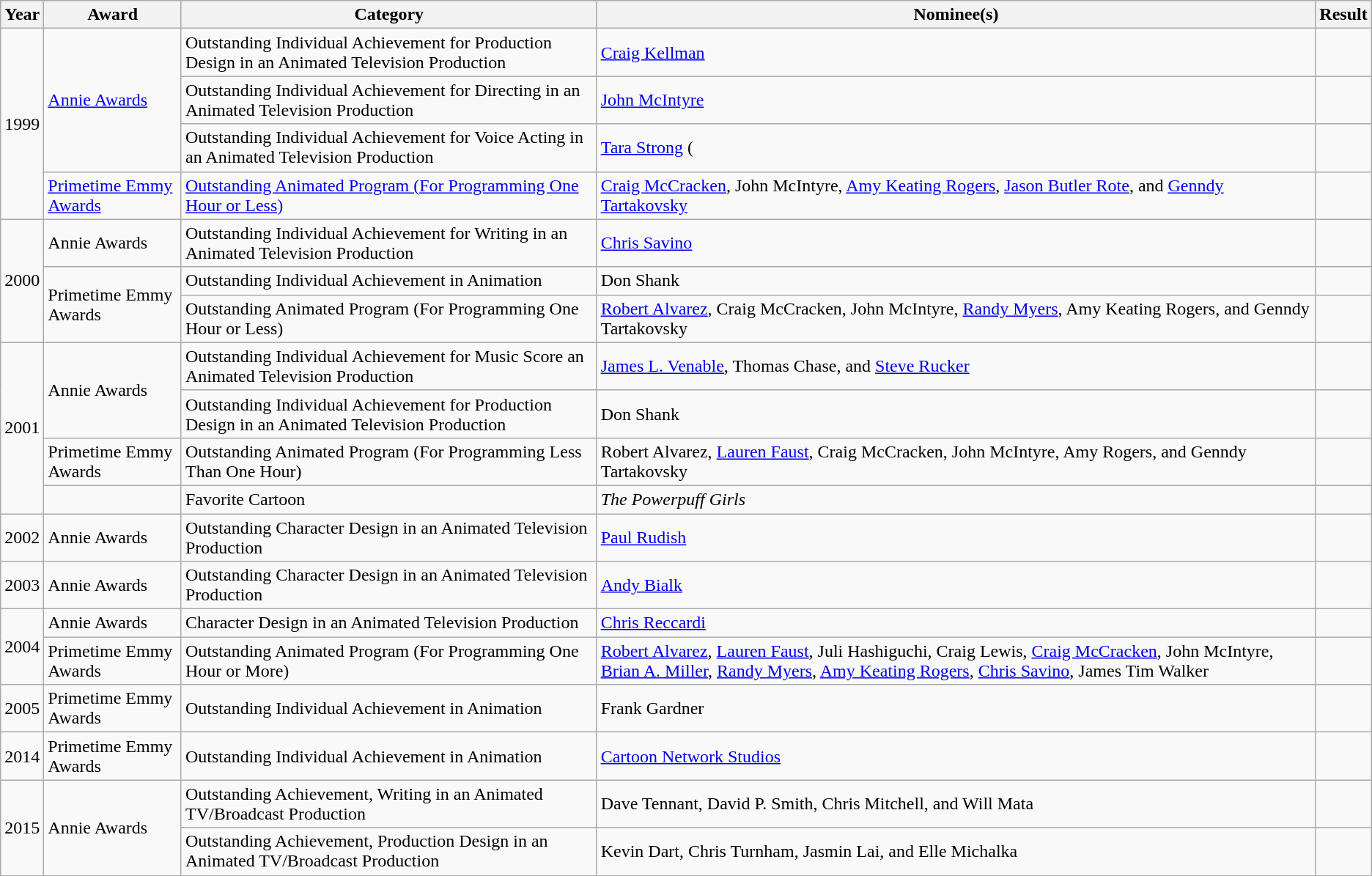<table class="wikitable sortable">
<tr>
<th>Year</th>
<th>Award</th>
<th>Category</th>
<th>Nominee(s)</th>
<th>Result</th>
</tr>
<tr>
<td rowspan="4">1999</td>
<td rowspan="3"><a href='#'>Annie Awards</a></td>
<td>Outstanding Individual Achievement for Production Design in an Animated Television Production</td>
<td><a href='#'>Craig Kellman</a> </td>
<td></td>
</tr>
<tr>
<td>Outstanding Individual Achievement for Directing in an Animated Television Production</td>
<td><a href='#'>John McIntyre</a> </td>
<td></td>
</tr>
<tr>
<td>Outstanding Individual Achievement for Voice Acting in an Animated Television Production</td>
<td><a href='#'>Tara Strong</a> (</td>
<td></td>
</tr>
<tr>
<td><a href='#'>Primetime Emmy Awards</a></td>
<td><a href='#'>Outstanding Animated Program (For Programming One Hour or Less)</a></td>
<td><a href='#'>Craig McCracken</a>, John McIntyre, <a href='#'>Amy Keating Rogers</a>, <a href='#'>Jason Butler Rote</a>, and <a href='#'>Genndy Tartakovsky</a> </td>
<td></td>
</tr>
<tr>
<td rowspan="3">2000</td>
<td>Annie Awards</td>
<td>Outstanding Individual Achievement for Writing in an Animated Television Production</td>
<td><a href='#'>Chris Savino</a> </td>
<td></td>
</tr>
<tr>
<td rowspan="2">Primetime Emmy Awards</td>
<td>Outstanding Individual Achievement in Animation</td>
<td>Don Shank </td>
<td></td>
</tr>
<tr>
<td>Outstanding Animated Program (For Programming One Hour or Less)</td>
<td><a href='#'>Robert Alvarez</a>, Craig McCracken, John McIntyre, <a href='#'>Randy Myers</a>, Amy Keating Rogers, and Genndy Tartakovsky </td>
<td></td>
</tr>
<tr>
<td rowspan="4">2001</td>
<td rowspan="2">Annie Awards</td>
<td>Outstanding Individual Achievement for Music Score an Animated Television Production</td>
<td><a href='#'>James L. Venable</a>, Thomas Chase, and <a href='#'>Steve Rucker</a> </td>
<td></td>
</tr>
<tr>
<td>Outstanding Individual Achievement for Production Design in an Animated Television Production</td>
<td>Don Shank</td>
<td></td>
</tr>
<tr>
<td>Primetime Emmy Awards</td>
<td>Outstanding Animated Program (For Programming Less Than One Hour)</td>
<td>Robert Alvarez, <a href='#'>Lauren Faust</a>, Craig McCracken, John McIntyre, Amy Rogers, and Genndy Tartakovsky </td>
<td></td>
</tr>
<tr>
<td></td>
<td>Favorite Cartoon</td>
<td><em>The Powerpuff Girls</em></td>
<td></td>
</tr>
<tr>
<td>2002</td>
<td>Annie Awards</td>
<td>Outstanding Character Design in an Animated Television Production</td>
<td><a href='#'>Paul Rudish</a> </td>
<td></td>
</tr>
<tr>
<td>2003</td>
<td>Annie Awards</td>
<td>Outstanding Character Design in an Animated Television Production</td>
<td><a href='#'>Andy Bialk</a> </td>
<td></td>
</tr>
<tr>
<td rowspan="2">2004</td>
<td>Annie Awards</td>
<td>Character Design in an Animated Television Production</td>
<td><a href='#'>Chris Reccardi</a> </td>
<td></td>
</tr>
<tr>
<td>Primetime Emmy Awards</td>
<td>Outstanding Animated Program (For Programming One Hour or More)</td>
<td><a href='#'>Robert Alvarez</a>, <a href='#'>Lauren Faust</a>, Juli Hashiguchi, Craig Lewis, <a href='#'>Craig McCracken</a>, John McIntyre, <a href='#'>Brian A. Miller</a>, <a href='#'>Randy Myers</a>, <a href='#'>Amy Keating Rogers</a>, <a href='#'>Chris Savino</a>, James Tim Walker </td>
<td></td>
</tr>
<tr>
<td>2005</td>
<td>Primetime Emmy Awards</td>
<td>Outstanding Individual Achievement in Animation</td>
<td>Frank Gardner </td>
<td></td>
</tr>
<tr>
<td>2014</td>
<td>Primetime Emmy Awards</td>
<td>Outstanding Individual Achievement in Animation</td>
<td><a href='#'>Cartoon Network Studios</a> </td>
<td></td>
</tr>
<tr>
<td rowspan="2">2015</td>
<td rowspan="2">Annie Awards</td>
<td>Outstanding Achievement, Writing in an Animated TV/Broadcast Production</td>
<td>Dave Tennant, David P. Smith, Chris Mitchell, and Will Mata </td>
<td></td>
</tr>
<tr>
<td>Outstanding Achievement, Production Design in an Animated TV/Broadcast Production</td>
<td>Kevin Dart, Chris Turnham, Jasmin Lai, and Elle Michalka </td>
<td></td>
</tr>
</table>
